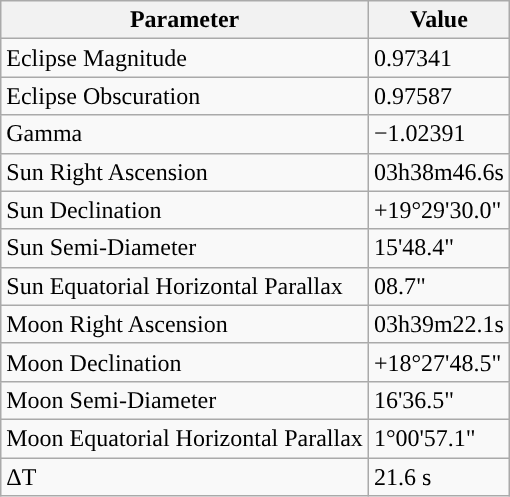<table class="wikitable">
<tr>
<th>Parameter</th>
<th>Value</th>
</tr>
<tr>
<td>Eclipse Magnitude</td>
<td>0.97341</td>
</tr>
<tr>
<td>Eclipse Obscuration</td>
<td>0.97587</td>
</tr>
<tr>
<td>Gamma</td>
<td>−1.02391</td>
</tr>
<tr>
<td>Sun Right Ascension</td>
<td>03h38m46.6s</td>
</tr>
<tr>
<td>Sun Declination</td>
<td>+19°29'30.0"</td>
</tr>
<tr>
<td>Sun Semi-Diameter</td>
<td>15'48.4"</td>
</tr>
<tr>
<td>Sun Equatorial Horizontal Parallax</td>
<td>08.7"</td>
</tr>
<tr>
<td>Moon Right Ascension</td>
<td>03h39m22.1s</td>
</tr>
<tr>
<td>Moon Declination</td>
<td>+18°27'48.5"</td>
</tr>
<tr>
<td>Moon Semi-Diameter</td>
<td>16'36.5"</td>
</tr>
<tr>
<td>Moon Equatorial Horizontal Parallax</td>
<td>1°00'57.1"</td>
</tr>
<tr>
<td>ΔT</td>
<td>21.6 s</td>
</tr>
</table>
